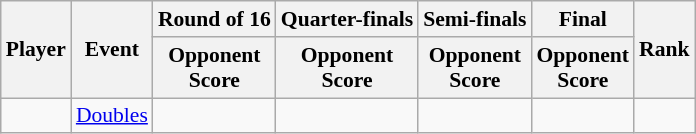<table class="wikitable" style="font-size:90%; text-align:center">
<tr>
<th rowspan="2">Player</th>
<th rowspan="2">Event</th>
<th>Round of 16</th>
<th>Quarter-finals</th>
<th>Semi-finals</th>
<th>Final</th>
<th rowspan="2">Rank</th>
</tr>
<tr>
<th>Opponent<br>Score</th>
<th>Opponent<br>Score</th>
<th>Opponent<br>Score</th>
<th>Opponent<br>Score</th>
</tr>
<tr>
<td align="left"></td>
<td><a href='#'>Doubles</a></td>
<td></td>
<td></td>
<td></td>
<td></td>
<td></td>
</tr>
</table>
